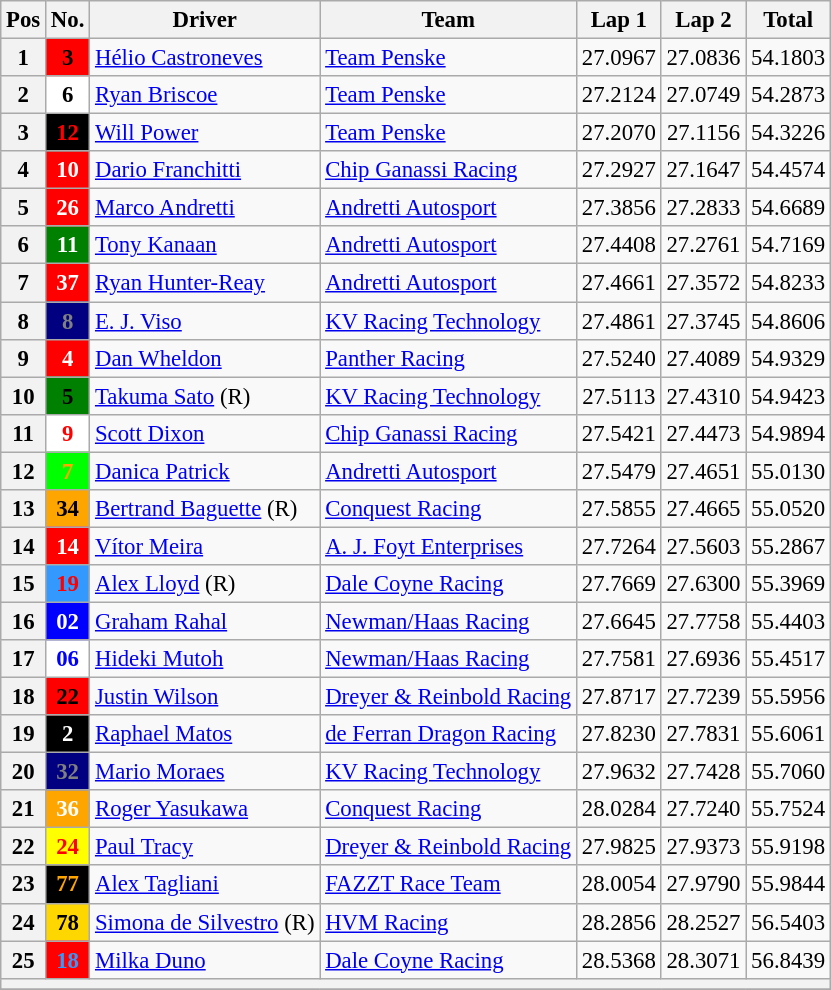<table class="wikitable" style="font-size:95%;">
<tr>
<th>Pos</th>
<th>No.</th>
<th>Driver</th>
<th>Team</th>
<th>Lap 1</th>
<th>Lap 2</th>
<th>Total</th>
</tr>
<tr>
<th>1</th>
<td style="background:red; color:black;" align="center"><strong>3</strong></td>
<td> <a href='#'>Hélio Castroneves</a></td>
<td><a href='#'>Team Penske</a></td>
<td align=center>27.0967</td>
<td align=center>27.0836</td>
<td align=center>54.1803</td>
</tr>
<tr>
<th>2</th>
<td style="background:white; color:black;" align="center"><strong>6</strong></td>
<td> <a href='#'>Ryan Briscoe</a></td>
<td><a href='#'>Team Penske</a></td>
<td align=center>27.2124</td>
<td align=center>27.0749</td>
<td align=center>54.2873</td>
</tr>
<tr>
<th>3</th>
<td style="background:black; color:red;" align="center"><strong>12</strong></td>
<td> <a href='#'>Will Power</a></td>
<td><a href='#'>Team Penske</a></td>
<td align=center>27.2070</td>
<td align=center>27.1156</td>
<td align=center>54.3226</td>
</tr>
<tr>
<th>4</th>
<td style="background:red; color:white;" align=center><strong>10</strong></td>
<td> <a href='#'>Dario Franchitti</a></td>
<td><a href='#'>Chip Ganassi Racing</a></td>
<td align=center>27.2927</td>
<td align=center>27.1647</td>
<td align=center>54.4574</td>
</tr>
<tr>
<th>5</th>
<td style="background:red; color:white;" align="center"><strong>26</strong></td>
<td> <a href='#'>Marco Andretti</a></td>
<td><a href='#'>Andretti Autosport</a></td>
<td align=center>27.3856</td>
<td align=center>27.2833</td>
<td align=center>54.6689</td>
</tr>
<tr>
<th>6</th>
<td style="background:green; color:white;" align="center"><strong>11</strong></td>
<td> <a href='#'>Tony Kanaan</a></td>
<td><a href='#'>Andretti Autosport</a></td>
<td align=center>27.4408</td>
<td align=center>27.2761</td>
<td align=center>54.7169</td>
</tr>
<tr>
<th>7</th>
<td style="background:red; color:white;" align="center"><strong>37</strong></td>
<td> <a href='#'>Ryan Hunter-Reay</a></td>
<td><a href='#'>Andretti Autosport</a></td>
<td align=center>27.4661</td>
<td align=center>27.3572</td>
<td align=center>54.8233</td>
</tr>
<tr>
<th>8</th>
<td style="background:navy; color:gray;" align=center><strong>8</strong></td>
<td> <a href='#'>E. J. Viso</a></td>
<td><a href='#'>KV Racing Technology</a></td>
<td align=center>27.4861</td>
<td align=center>27.3745</td>
<td align=center>54.8606</td>
</tr>
<tr>
<th>9</th>
<td style="background:red; color:white;" align="center"><strong>4</strong></td>
<td> <a href='#'>Dan Wheldon</a></td>
<td><a href='#'>Panther Racing</a></td>
<td align=center>27.5240</td>
<td align=center>27.4089</td>
<td align=center>54.9329</td>
</tr>
<tr>
<th>10</th>
<td style="background:green; color:black;" align=center><strong>5</strong></td>
<td> <a href='#'>Takuma Sato</a> (R)</td>
<td><a href='#'>KV Racing Technology</a></td>
<td align=center>27.5113</td>
<td align=center>27.4310</td>
<td align=center>54.9423</td>
</tr>
<tr>
<th>11</th>
<td style="background:white; color:red;" align="center"><strong>9</strong></td>
<td> <a href='#'>Scott Dixon</a></td>
<td><a href='#'>Chip Ganassi Racing</a></td>
<td align=center>27.5421</td>
<td align=center>27.4473</td>
<td align=center>54.9894</td>
</tr>
<tr>
<th>12</th>
<td style="background:lime; color:orange;" align="center"><strong>7</strong></td>
<td> <a href='#'>Danica Patrick</a></td>
<td><a href='#'>Andretti Autosport</a></td>
<td align=center>27.5479</td>
<td align=center>27.4651</td>
<td align=center>55.0130</td>
</tr>
<tr>
<th>13</th>
<td style="background:orange; color:black;" align="center"><strong>34</strong></td>
<td> <a href='#'>Bertrand Baguette</a> (R)</td>
<td><a href='#'>Conquest Racing</a></td>
<td align=center>27.5855</td>
<td align=center>27.4665</td>
<td align=center>55.0520</td>
</tr>
<tr>
<th>14</th>
<td style="background:red; color:white;" align=center><strong>14</strong></td>
<td> <a href='#'>Vítor Meira</a></td>
<td><a href='#'>A. J. Foyt Enterprises</a></td>
<td align=center>27.7264</td>
<td align=center>27.5603</td>
<td align=center>55.2867</td>
</tr>
<tr>
<th>15</th>
<td style="background:#3399FF; color:red;" align="center"><strong>19</strong></td>
<td> <a href='#'>Alex Lloyd</a> (R)</td>
<td><a href='#'>Dale Coyne Racing</a></td>
<td align=center>27.7669</td>
<td align=center>27.6300</td>
<td align=center>55.3969</td>
</tr>
<tr>
<th>16</th>
<td style="background:blue; color:white;" align="center"><strong>02</strong></td>
<td> <a href='#'>Graham Rahal</a></td>
<td><a href='#'>Newman/Haas Racing</a></td>
<td align=center>27.6645</td>
<td align=center>27.7758</td>
<td align=center>55.4403</td>
</tr>
<tr>
<th>17</th>
<td style="background:white; color:blue;" align="center"><strong>06</strong></td>
<td> <a href='#'>Hideki Mutoh</a></td>
<td><a href='#'>Newman/Haas Racing</a></td>
<td align=center>27.7581</td>
<td align=center>27.6936</td>
<td align=center>55.4517</td>
</tr>
<tr>
<th>18</th>
<td style="background:red; color:black;" align=center><strong>22</strong></td>
<td> <a href='#'>Justin Wilson</a></td>
<td><a href='#'>Dreyer & Reinbold Racing</a></td>
<td align=center>27.8717</td>
<td align=center>27.7239</td>
<td align=center>55.5956</td>
</tr>
<tr>
<th>19</th>
<td style="background:black; color:white;" align=center><strong>2</strong></td>
<td> <a href='#'>Raphael Matos</a></td>
<td><a href='#'>de Ferran Dragon Racing</a></td>
<td align=center>27.8230</td>
<td align=center>27.7831</td>
<td align=center>55.6061</td>
</tr>
<tr>
<th>20</th>
<td style="background:navy; color:gray;" align=center><strong>32</strong></td>
<td> <a href='#'>Mario Moraes</a></td>
<td><a href='#'>KV Racing Technology</a></td>
<td align=center>27.9632</td>
<td align=center>27.7428</td>
<td align=center>55.7060</td>
</tr>
<tr>
<th>21</th>
<td style="background:orange; color:white;" align="center"><strong>36</strong></td>
<td> <a href='#'>Roger Yasukawa</a></td>
<td><a href='#'>Conquest Racing</a></td>
<td align=center>28.0284</td>
<td align=center>27.7240</td>
<td align=center>55.7524</td>
</tr>
<tr>
<th>22</th>
<td style="background:yellow; color:red;" align=center><strong>24</strong></td>
<td> <a href='#'>Paul Tracy</a></td>
<td><a href='#'>Dreyer & Reinbold Racing</a></td>
<td align=center>27.9825</td>
<td align=center>27.9373</td>
<td align=center>55.9198</td>
</tr>
<tr>
<th>23</th>
<td style="background:black; color:orange;" align=center><strong>77</strong></td>
<td> <a href='#'>Alex Tagliani</a></td>
<td><a href='#'>FAZZT Race Team</a></td>
<td align=center>28.0054</td>
<td align=center>27.9790</td>
<td align=center>55.9844</td>
</tr>
<tr>
<th>24</th>
<td style="background:gold; color:black;" align=center><strong>78</strong></td>
<td> <a href='#'>Simona de Silvestro</a> (R)</td>
<td><a href='#'>HVM Racing</a></td>
<td align=center>28.2856</td>
<td align=center>28.2527</td>
<td align=center>56.5403</td>
</tr>
<tr>
<th>25</th>
<td style="background:red; color:#3399FF;" align="center"><strong>18</strong></td>
<td> <a href='#'>Milka Duno</a></td>
<td><a href='#'>Dale Coyne Racing</a></td>
<td align=center>28.5368</td>
<td align=center>28.3071</td>
<td align=center>56.8439</td>
</tr>
<tr>
<th colspan=9></th>
</tr>
<tr>
</tr>
</table>
